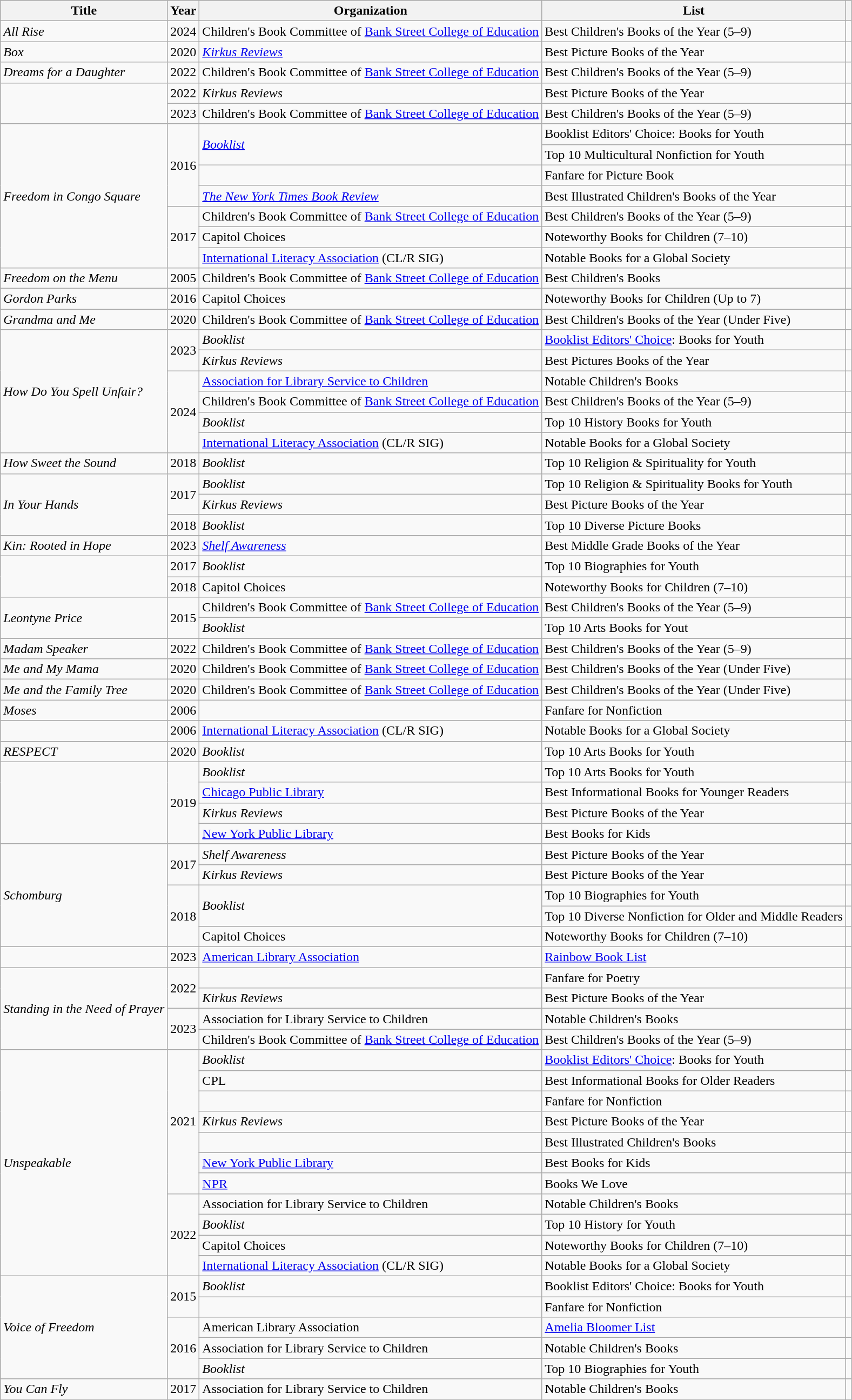<table class="wikitable">
<tr>
<th>Title</th>
<th>Year</th>
<th>Organization</th>
<th>List</th>
<th></th>
</tr>
<tr>
<td><em>All Rise</em></td>
<td>2024</td>
<td>Children's Book Committee of <a href='#'>Bank Street College of Education</a></td>
<td>Best Children's Books of the Year (5–9)</td>
<td></td>
</tr>
<tr>
<td><em>Box</em></td>
<td>2020</td>
<td><em><a href='#'>Kirkus Reviews</a></em></td>
<td>Best Picture Books of the Year</td>
<td></td>
</tr>
<tr>
<td><em>Dreams for a Daughter</em></td>
<td>2022</td>
<td>Children's Book Committee of <a href='#'>Bank Street College of Education</a></td>
<td>Best Children's Books of the Year (5–9)</td>
<td></td>
</tr>
<tr>
<td rowspan="2"><em></em></td>
<td>2022</td>
<td><em>Kirkus Reviews</em></td>
<td>Best Picture Books of the Year</td>
<td></td>
</tr>
<tr>
<td>2023</td>
<td>Children's Book Committee of <a href='#'>Bank Street College of Education</a></td>
<td>Best Children's Books of the Year (5–9)</td>
<td></td>
</tr>
<tr>
<td rowspan="7"><em>Freedom in Congo Square</em></td>
<td rowspan="4">2016</td>
<td rowspan="2"><em><a href='#'>Booklist</a></em></td>
<td>Booklist Editors' Choice: Books for Youth</td>
<td></td>
</tr>
<tr>
<td>Top 10 Multicultural Nonfiction for Youth</td>
<td></td>
</tr>
<tr>
<td><em></em></td>
<td>Fanfare for Picture Book</td>
<td></td>
</tr>
<tr>
<td><em><a href='#'>The New York Times Book Review</a></em></td>
<td>Best Illustrated Children's Books of the Year</td>
<td></td>
</tr>
<tr>
<td rowspan="3">2017</td>
<td>Children's Book Committee of <a href='#'>Bank Street College of Education</a></td>
<td>Best Children's Books of the Year (5–9)</td>
<td></td>
</tr>
<tr>
<td>Capitol Choices</td>
<td>Noteworthy Books for Children (7–10)</td>
<td></td>
</tr>
<tr>
<td><a href='#'>International Literacy Association</a> (CL/R SIG)</td>
<td>Notable Books for a Global Society</td>
<td></td>
</tr>
<tr>
<td><em>Freedom on the Menu</em></td>
<td>2005</td>
<td>Children's Book Committee of <a href='#'>Bank Street College of Education</a></td>
<td>Best Children's Books</td>
<td></td>
</tr>
<tr>
<td><em>Gordon Parks</em></td>
<td>2016</td>
<td>Capitol Choices</td>
<td>Noteworthy Books for Children (Up to 7)</td>
<td></td>
</tr>
<tr>
<td><em>Grandma and Me</em></td>
<td>2020</td>
<td>Children's Book Committee of <a href='#'>Bank Street College of Education</a></td>
<td>Best Children's Books of the Year (Under Five)</td>
<td></td>
</tr>
<tr>
<td rowspan="6"><em>How Do You Spell Unfair?</em></td>
<td rowspan="2">2023</td>
<td><em>Booklist</em></td>
<td><a href='#'>Booklist Editors' Choice</a>: Books for Youth</td>
<td></td>
</tr>
<tr>
<td><em>Kirkus Reviews</em></td>
<td>Best Pictures Books of the Year</td>
<td></td>
</tr>
<tr>
<td rowspan="4">2024</td>
<td><a href='#'>Association for Library Service to Children</a></td>
<td>Notable Children's Books</td>
<td></td>
</tr>
<tr>
<td>Children's Book Committee of <a href='#'>Bank Street College of Education</a></td>
<td>Best Children's Books of the Year (5–9)</td>
<td></td>
</tr>
<tr>
<td><em>Booklist</em></td>
<td>Top 10 History Books for Youth</td>
<td></td>
</tr>
<tr>
<td><a href='#'>International Literacy Association</a> (CL/R SIG)</td>
<td>Notable Books for a Global Society</td>
<td></td>
</tr>
<tr>
<td><em>How Sweet the Sound</em></td>
<td>2018</td>
<td><em>Booklist</em></td>
<td>Top 10 Religion & Spirituality for Youth</td>
<td></td>
</tr>
<tr>
<td rowspan="3"><em>In Your Hands</em></td>
<td rowspan="2">2017</td>
<td><em>Booklist</em></td>
<td>Top 10 Religion & Spirituality Books for Youth</td>
<td></td>
</tr>
<tr>
<td><em>Kirkus Reviews</em></td>
<td>Best Picture Books of the Year</td>
<td></td>
</tr>
<tr>
<td>2018</td>
<td><em>Booklist</em></td>
<td>Top 10 Diverse Picture Books</td>
<td></td>
</tr>
<tr>
<td><em>Kin: Rooted in Hope</em></td>
<td>2023</td>
<td><em><a href='#'>Shelf Awareness</a></em></td>
<td>Best Middle Grade Books of the Year</td>
<td></td>
</tr>
<tr>
<td rowspan="2"><em></em></td>
<td>2017</td>
<td><em>Booklist</em></td>
<td>Top 10 Biographies for Youth</td>
<td></td>
</tr>
<tr>
<td>2018</td>
<td>Capitol Choices</td>
<td>Noteworthy Books for Children (7–10)</td>
<td></td>
</tr>
<tr>
<td rowspan="2"><em>Leontyne Price</em></td>
<td rowspan="2">2015</td>
<td>Children's Book Committee of <a href='#'>Bank Street College of Education</a></td>
<td>Best Children's Books of the Year (5–9)</td>
<td></td>
</tr>
<tr>
<td><em>Booklist</em></td>
<td>Top 10 Arts Books for Yout</td>
<td></td>
</tr>
<tr>
<td><em>Madam Speaker</em></td>
<td>2022</td>
<td>Children's Book Committee of <a href='#'>Bank Street College of Education</a></td>
<td>Best Children's Books of the Year (5–9)</td>
<td></td>
</tr>
<tr>
<td><em>Me and My Mama</em></td>
<td>2020</td>
<td>Children's Book Committee of <a href='#'>Bank Street College of Education</a></td>
<td>Best Children's Books of the Year (Under Five)</td>
<td></td>
</tr>
<tr>
<td><em>Me and the Family Tree</em></td>
<td>2020</td>
<td>Children's Book Committee of <a href='#'>Bank Street College of Education</a></td>
<td>Best Children's Books of the Year (Under Five)</td>
<td></td>
</tr>
<tr>
<td><em>Moses</em></td>
<td>2006</td>
<td><em></em></td>
<td>Fanfare for Nonfiction</td>
<td></td>
</tr>
<tr>
<td><em></em></td>
<td>2006</td>
<td><a href='#'>International Literacy Association</a> (CL/R SIG)</td>
<td>Notable Books for a Global Society</td>
<td></td>
</tr>
<tr>
<td><em>RESPECT</em></td>
<td>2020</td>
<td><em>Booklist</em></td>
<td>Top 10 Arts Books for Youth</td>
<td></td>
</tr>
<tr>
<td rowspan="4"><em></em></td>
<td rowspan="4">2019</td>
<td><em>Booklist</em></td>
<td>Top 10 Arts Books for Youth</td>
<td></td>
</tr>
<tr>
<td><a href='#'>Chicago Public Library</a></td>
<td>Best Informational Books for Younger Readers</td>
<td></td>
</tr>
<tr>
<td><em>Kirkus Reviews</em></td>
<td>Best Picture Books of the Year</td>
<td></td>
</tr>
<tr>
<td><a href='#'>New York Public Library</a></td>
<td>Best Books for Kids</td>
<td></td>
</tr>
<tr>
<td rowspan="5"><em>Schomburg</em></td>
<td rowspan="2">2017</td>
<td><em>Shelf Awareness</em></td>
<td>Best Picture Books of the Year</td>
<td></td>
</tr>
<tr>
<td><em>Kirkus Reviews</em></td>
<td>Best Picture Books of the Year</td>
<td></td>
</tr>
<tr>
<td rowspan="3">2018</td>
<td rowspan="2"><em>Booklist</em></td>
<td>Top 10 Biographies for Youth</td>
<td></td>
</tr>
<tr>
<td>Top 10 Diverse Nonfiction for Older and Middle Readers</td>
<td></td>
</tr>
<tr>
<td>Capitol Choices</td>
<td>Noteworthy Books for Children (7–10)</td>
<td></td>
</tr>
<tr>
<td></td>
<td>2023</td>
<td><a href='#'>American Library Association</a></td>
<td><a href='#'>Rainbow Book List</a></td>
<td></td>
</tr>
<tr>
<td rowspan="4"><em>Standing in the Need of Prayer</em></td>
<td rowspan="2">2022</td>
<td><em></em></td>
<td>Fanfare for Poetry</td>
<td></td>
</tr>
<tr>
<td><em>Kirkus Reviews</em></td>
<td>Best Picture Books of the Year</td>
<td></td>
</tr>
<tr>
<td rowspan="2">2023</td>
<td>Association for Library Service to Children</td>
<td>Notable Children's Books</td>
<td></td>
</tr>
<tr>
<td>Children's Book Committee of <a href='#'>Bank Street College of Education</a></td>
<td>Best Children's Books of the Year (5–9)</td>
<td></td>
</tr>
<tr>
<td rowspan="11"><em>Unspeakable</em></td>
<td rowspan="7">2021</td>
<td><em>Booklist</em></td>
<td><a href='#'>Booklist Editors' Choice</a>: Books for Youth</td>
<td></td>
</tr>
<tr>
<td>CPL</td>
<td>Best Informational Books for Older Readers</td>
<td></td>
</tr>
<tr>
<td><em></em></td>
<td>Fanfare for Nonfiction</td>
<td></td>
</tr>
<tr>
<td><em>Kirkus Reviews</em></td>
<td>Best Picture Books of the Year</td>
<td></td>
</tr>
<tr>
<td><em></em></td>
<td>Best Illustrated Children's Books</td>
<td></td>
</tr>
<tr>
<td><a href='#'>New York Public Library</a></td>
<td>Best Books for Kids</td>
<td></td>
</tr>
<tr>
<td><a href='#'>NPR</a></td>
<td>Books We Love</td>
<td></td>
</tr>
<tr>
<td rowspan="4">2022</td>
<td>Association for Library Service to Children</td>
<td>Notable Children's Books</td>
<td></td>
</tr>
<tr>
<td><em>Booklist</em></td>
<td>Top 10 History for Youth</td>
<td></td>
</tr>
<tr>
<td>Capitol Choices</td>
<td>Noteworthy Books for Children (7–10)</td>
<td></td>
</tr>
<tr>
<td><a href='#'>International Literacy Association</a> (CL/R SIG)</td>
<td>Notable Books for a Global Society</td>
<td></td>
</tr>
<tr>
<td rowspan="5"><em>Voice of Freedom</em></td>
<td rowspan="2">2015</td>
<td><em>Booklist</em></td>
<td>Booklist Editors' Choice: Books for Youth</td>
<td></td>
</tr>
<tr>
<td><em></em></td>
<td>Fanfare for Nonfiction</td>
<td></td>
</tr>
<tr>
<td rowspan="3">2016</td>
<td>American Library Association</td>
<td><a href='#'>Amelia Bloomer List</a></td>
<td></td>
</tr>
<tr>
<td>Association for Library Service to Children</td>
<td>Notable Children's Books</td>
<td></td>
</tr>
<tr>
<td><em>Booklist</em></td>
<td>Top 10 Biographies for Youth</td>
<td></td>
</tr>
<tr>
<td><em>You Can Fly</em></td>
<td>2017</td>
<td>Association for Library Service to Children</td>
<td>Notable Children's Books</td>
<td></td>
</tr>
</table>
